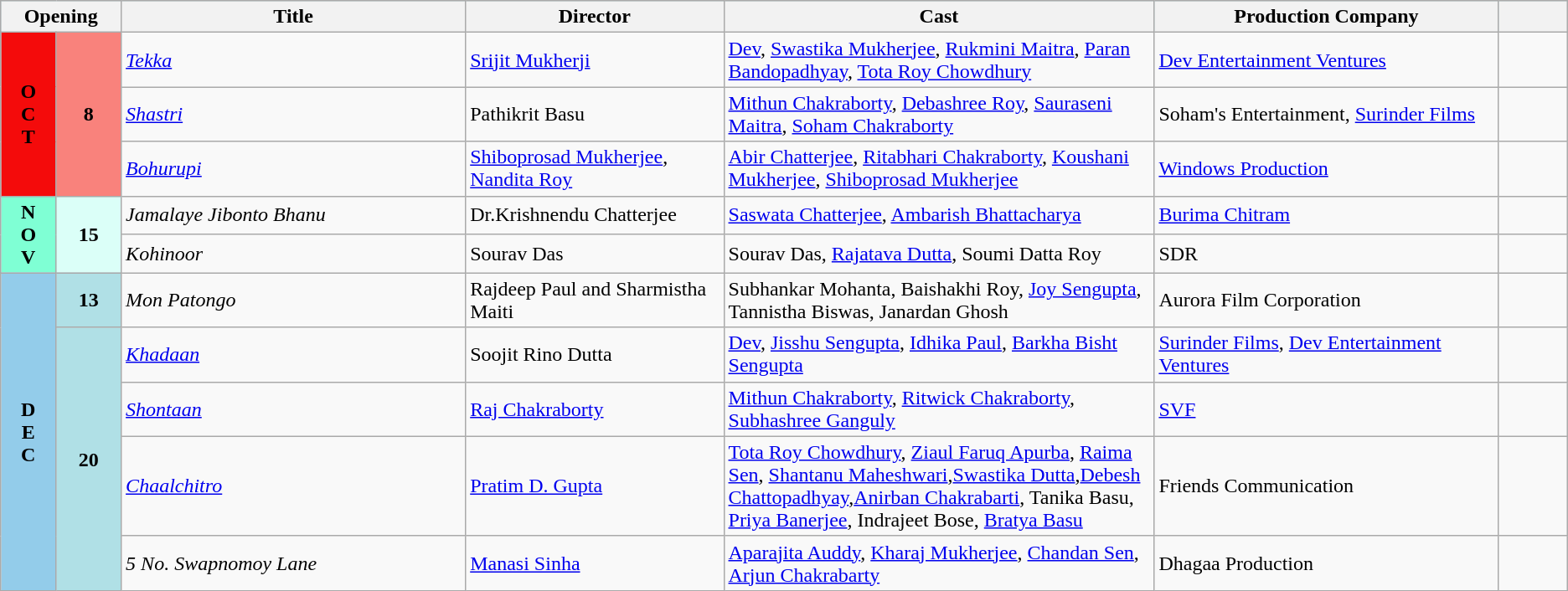<table class="wikitable sortable">
<tr style="background:#b0e0e6; text-align:center;">
<th colspan="2" style="width:7%;"><strong>Opening</strong></th>
<th style="width:20%;">Title</th>
<th style="width:15%;">Director</th>
<th style="width:25%;">Cast</th>
<th style="width:20%;">Production Company</th>
<th style="width:4%;"><strong></strong></th>
</tr>
<tr>
<th rowspan="3" style="text-align:center; background:#f40b0b; textcolor:#000;"><strong>O<br>C<br>T</strong></th>
<td rowspan="3" style="text-align:center;background:#f9827c;"><strong>8</strong></td>
<td><em><a href='#'>Tekka</a></em></td>
<td><a href='#'>Srijit Mukherji</a></td>
<td><a href='#'>Dev</a>, <a href='#'>Swastika Mukherjee</a>, <a href='#'>Rukmini Maitra</a>, <a href='#'>Paran Bandopadhyay</a>, <a href='#'>Tota Roy Chowdhury</a></td>
<td><a href='#'>Dev Entertainment Ventures</a></td>
<td></td>
</tr>
<tr>
<td><em><a href='#'>Shastri</a></em></td>
<td>Pathikrit Basu</td>
<td><a href='#'>Mithun Chakraborty</a>, <a href='#'>Debashree Roy</a>, <a href='#'>Sauraseni Maitra</a>, <a href='#'>Soham Chakraborty</a></td>
<td>Soham's Entertainment, <a href='#'>Surinder Films</a></td>
<td></td>
</tr>
<tr>
<td><em><a href='#'>Bohurupi</a></em></td>
<td><a href='#'>Shiboprosad Mukherjee</a>, <a href='#'>Nandita Roy</a></td>
<td><a href='#'>Abir Chatterjee</a>, <a href='#'>Ritabhari Chakraborty</a>, <a href='#'>Koushani Mukherjee</a>, <a href='#'>Shiboprosad Mukherjee</a></td>
<td><a href='#'>Windows Production</a></td>
<td></td>
</tr>
<tr>
<td rowspan="2" style="text-align:center; background:#7FFFD4; textcolor:#000;"><strong>N<br>O<br>V</strong></td>
<td rowspan="2" style="text-align:center; background:#dbfff8; textcolor:#000;"><strong>15</strong></td>
<td><em>Jamalaye Jibonto Bhanu</em></td>
<td>Dr.Krishnendu Chatterjee</td>
<td><a href='#'>Saswata Chatterjee</a>, <a href='#'>Ambarish Bhattacharya</a></td>
<td><a href='#'>Burima Chitram</a></td>
<td></td>
</tr>
<tr>
<td><em>Kohinoor</em></td>
<td>Sourav Das</td>
<td>Sourav Das, <a href='#'>Rajatava Dutta</a>, Soumi Datta Roy</td>
<td>SDR</td>
<td></td>
</tr>
<tr>
<td rowspan="5" style="text-align:center; background:#93CCEA; textcolor:#000;"><strong>D<br>E<br>C</strong></td>
<td rowspan="1" style="text-align:center; background:#B0E0E6;"><strong>13</strong></td>
<td><em>Mon Patongo</em></td>
<td>Rajdeep Paul and Sharmistha Maiti</td>
<td>Subhankar Mohanta, Baishakhi Roy, <a href='#'>Joy Sengupta</a>, Tannistha Biswas, Janardan Ghosh</td>
<td>Aurora Film Corporation</td>
<td></td>
</tr>
<tr>
<td rowspan="5" style="text-align:center;background:#B0E0E6;"><strong>20</strong></td>
<td><em><a href='#'>Khadaan</a></em></td>
<td>Soojit Rino Dutta</td>
<td><a href='#'>Dev</a>, <a href='#'>Jisshu Sengupta</a>, <a href='#'>Idhika Paul</a>, <a href='#'>Barkha Bisht Sengupta</a></td>
<td><a href='#'>Surinder Films</a>, <a href='#'>Dev Entertainment Ventures</a></td>
<td></td>
</tr>
<tr>
<td><em><a href='#'>Shontaan</a></em></td>
<td><a href='#'>Raj Chakraborty</a></td>
<td><a href='#'>Mithun Chakraborty</a>, <a href='#'>Ritwick Chakraborty</a>, <a href='#'>Subhashree Ganguly</a></td>
<td><a href='#'>SVF</a></td>
<td></td>
</tr>
<tr>
<td><em><a href='#'>Chaalchitro</a></em></td>
<td><a href='#'>Pratim D. Gupta</a></td>
<td><a href='#'>Tota Roy Chowdhury</a>, <a href='#'>Ziaul Faruq Apurba</a>, <a href='#'>Raima Sen</a>, <a href='#'>Shantanu Maheshwari</a>,<a href='#'>Swastika Dutta</a>,<a href='#'>Debesh Chattopadhyay</a>,<a href='#'>Anirban Chakrabarti</a>,  Tanika Basu, <a href='#'>Priya Banerjee</a>,  Indrajeet Bose, <a href='#'>Bratya Basu</a></td>
<td>Friends Communication</td>
<td></td>
</tr>
<tr>
<td><em>5 No. Swapnomoy Lane</em></td>
<td><a href='#'>Manasi Sinha</a></td>
<td><a href='#'>Aparajita Auddy</a>, <a href='#'>Kharaj Mukherjee</a>, <a href='#'>Chandan Sen</a>, <a href='#'>Arjun Chakrabarty</a></td>
<td>Dhagaa Production</td>
<td></td>
</tr>
</table>
